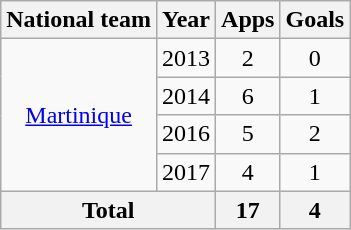<table class=wikitable style="text-align: center;">
<tr>
<th>National team</th>
<th>Year</th>
<th>Apps</th>
<th>Goals</th>
</tr>
<tr>
<td rowspan=4><a href='#'>Martinique</a></td>
<td>2013</td>
<td>2</td>
<td>0</td>
</tr>
<tr>
<td>2014</td>
<td>6</td>
<td>1</td>
</tr>
<tr>
<td>2016</td>
<td>5</td>
<td>2</td>
</tr>
<tr>
<td>2017</td>
<td>4</td>
<td>1</td>
</tr>
<tr>
<th colspan=2>Total</th>
<th>17</th>
<th>4</th>
</tr>
</table>
